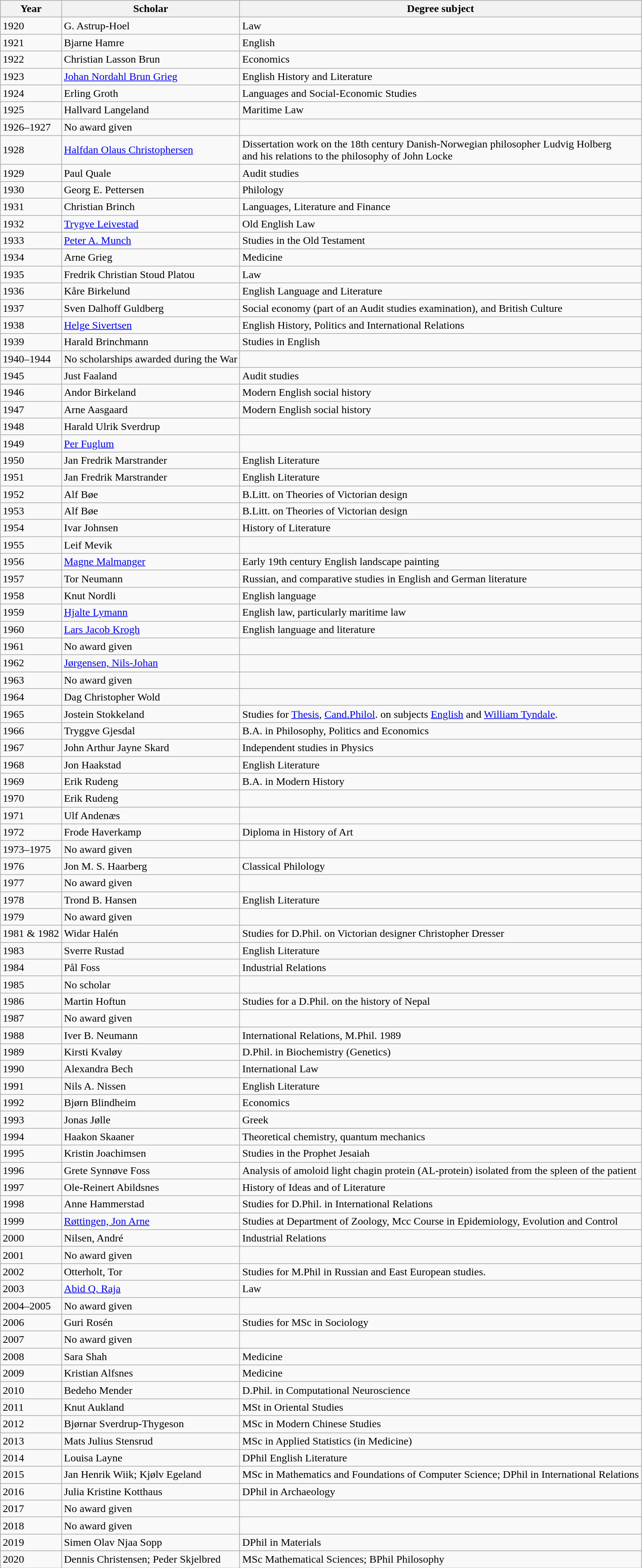<table class="wikitable">
<tr>
<th>Year</th>
<th>Scholar</th>
<th>Degree subject</th>
</tr>
<tr>
<td>1920</td>
<td>G. Astrup-Hoel</td>
<td>Law</td>
</tr>
<tr>
<td>1921</td>
<td>Bjarne Hamre</td>
<td>English</td>
</tr>
<tr>
<td>1922</td>
<td>Christian Lasson Brun</td>
<td>Economics</td>
</tr>
<tr>
<td>1923</td>
<td><a href='#'>Johan Nordahl Brun Grieg</a></td>
<td>English History and Literature</td>
</tr>
<tr>
<td>1924</td>
<td>Erling Groth</td>
<td>Languages and Social-Economic Studies</td>
</tr>
<tr>
<td>1925</td>
<td>Hallvard Langeland</td>
<td>Maritime Law</td>
</tr>
<tr>
<td>1926–1927</td>
<td>No award given</td>
<td></td>
</tr>
<tr>
<td>1928</td>
<td><a href='#'>Halfdan Olaus Christophersen</a></td>
<td>Dissertation work on the 18th century Danish-Norwegian philosopher Ludvig Holberg <br> and his relations to the philosophy of John Locke</td>
</tr>
<tr>
<td>1929</td>
<td>Paul Quale</td>
<td>Audit studies</td>
</tr>
<tr>
<td>1930</td>
<td>Georg E. Pettersen</td>
<td>Philology</td>
</tr>
<tr>
<td>1931</td>
<td>Christian Brinch</td>
<td>Languages, Literature and Finance</td>
</tr>
<tr>
<td>1932</td>
<td><a href='#'>Trygve Leivestad</a></td>
<td>Old English Law</td>
</tr>
<tr>
<td>1933</td>
<td><a href='#'>Peter A. Munch</a></td>
<td>Studies in the Old Testament</td>
</tr>
<tr>
<td>1934</td>
<td>Arne Grieg</td>
<td>Medicine</td>
</tr>
<tr>
<td>1935</td>
<td>Fredrik Christian Stoud Platou</td>
<td>Law</td>
</tr>
<tr>
<td>1936</td>
<td>Kåre Birkelund</td>
<td>English Language and Literature</td>
</tr>
<tr>
<td>1937</td>
<td>Sven Dalhoff Guldberg</td>
<td>Social economy (part of an Audit studies examination), and British Culture</td>
</tr>
<tr>
<td>1938</td>
<td><a href='#'>Helge Sivertsen</a></td>
<td>English History, Politics and International Relations</td>
</tr>
<tr>
<td>1939</td>
<td>Harald Brinchmann</td>
<td>Studies in English</td>
</tr>
<tr>
<td>1940–1944</td>
<td>No scholarships awarded during the War</td>
<td></td>
</tr>
<tr>
<td>1945</td>
<td>Just Faaland</td>
<td>Audit studies</td>
</tr>
<tr>
<td>1946</td>
<td>Andor Birkeland</td>
<td>Modern English social history</td>
</tr>
<tr>
<td>1947</td>
<td>Arne Aasgaard</td>
<td>Modern English social history</td>
</tr>
<tr>
<td>1948</td>
<td>Harald Ulrik Sverdrup</td>
<td></td>
</tr>
<tr>
<td>1949</td>
<td><a href='#'>Per Fuglum</a></td>
<td></td>
</tr>
<tr>
<td>1950</td>
<td>Jan Fredrik Marstrander</td>
<td>English Literature</td>
</tr>
<tr>
<td>1951</td>
<td>Jan Fredrik Marstrander</td>
<td>English Literature</td>
</tr>
<tr>
<td>1952</td>
<td>Alf Bøe</td>
<td>B.Litt. on Theories of Victorian design</td>
</tr>
<tr>
<td>1953</td>
<td>Alf Bøe</td>
<td>B.Litt. on Theories of Victorian design</td>
</tr>
<tr>
<td>1954</td>
<td>Ivar Johnsen</td>
<td>History of Literature</td>
</tr>
<tr>
<td>1955</td>
<td>Leif Mevik</td>
<td></td>
</tr>
<tr>
<td>1956</td>
<td><a href='#'>Magne Malmanger</a></td>
<td>Early 19th century English landscape painting</td>
</tr>
<tr>
<td>1957</td>
<td>Tor Neumann</td>
<td>Russian, and comparative studies in English and German literature</td>
</tr>
<tr>
<td>1958</td>
<td>Knut Nordli</td>
<td>English language</td>
</tr>
<tr>
<td>1959</td>
<td><a href='#'>Hjalte Lymann</a></td>
<td>English law, particularly maritime law</td>
</tr>
<tr>
<td>1960</td>
<td><a href='#'>Lars Jacob Krogh</a></td>
<td>English language and literature</td>
</tr>
<tr>
<td>1961</td>
<td>No award given</td>
<td></td>
</tr>
<tr>
<td>1962</td>
<td><a href='#'>Jørgensen, Nils-Johan</a></td>
<td></td>
</tr>
<tr>
<td>1963</td>
<td>No award given</td>
<td></td>
</tr>
<tr>
<td>1964</td>
<td>Dag Christopher Wold</td>
<td></td>
</tr>
<tr>
<td>1965</td>
<td>Jostein Stokkeland</td>
<td>Studies for <a href='#'>Thesis</a>, <a href='#'>Cand.Philol</a>. on subjects <a href='#'>English</a> and <a href='#'>William Tyndale</a>.</td>
</tr>
<tr>
<td>1966</td>
<td>Tryggve Gjesdal</td>
<td>B.A. in Philosophy, Politics and Economics</td>
</tr>
<tr>
<td>1967</td>
<td>John Arthur Jayne Skard</td>
<td>Independent studies in Physics</td>
</tr>
<tr>
<td>1968</td>
<td>Jon Haakstad</td>
<td>English Literature</td>
</tr>
<tr>
<td>1969</td>
<td>Erik Rudeng</td>
<td>B.A. in Modern History</td>
</tr>
<tr>
<td>1970</td>
<td>Erik Rudeng</td>
<td></td>
</tr>
<tr>
<td>1971</td>
<td>Ulf Andenæs</td>
<td></td>
</tr>
<tr>
<td>1972</td>
<td>Frode Haverkamp</td>
<td>Diploma in History of Art</td>
</tr>
<tr>
<td>1973–1975</td>
<td>No award given</td>
<td></td>
</tr>
<tr>
<td>1976</td>
<td>Jon M. S. Haarberg</td>
<td>Classical Philology</td>
</tr>
<tr>
<td>1977</td>
<td>No award given</td>
<td></td>
</tr>
<tr>
<td>1978</td>
<td>Trond B. Hansen</td>
<td>English Literature</td>
</tr>
<tr>
<td>1979</td>
<td>No award given</td>
<td></td>
</tr>
<tr>
<td>1981 & 1982</td>
<td>Widar Halén</td>
<td>Studies for D.Phil. on Victorian designer Christopher Dresser</td>
</tr>
<tr>
<td>1983</td>
<td>Sverre Rustad</td>
<td>English Literature</td>
</tr>
<tr>
<td>1984</td>
<td>Pål Foss</td>
<td>Industrial Relations</td>
</tr>
<tr>
<td>1985</td>
<td>No scholar</td>
</tr>
<tr>
<td>1986</td>
<td>Martin Hoftun</td>
<td>Studies for a D.Phil. on the history of Nepal</td>
</tr>
<tr>
<td>1987</td>
<td>No award given</td>
<td></td>
</tr>
<tr>
<td>1988</td>
<td>Iver B. Neumann</td>
<td>International Relations, M.Phil. 1989</td>
</tr>
<tr>
<td>1989</td>
<td>Kirsti Kvaløy</td>
<td>D.Phil. in Biochemistry (Genetics)</td>
</tr>
<tr>
<td>1990</td>
<td>Alexandra Bech</td>
<td>International Law</td>
</tr>
<tr>
<td>1991</td>
<td>Nils A. Nissen</td>
<td>English Literature</td>
</tr>
<tr>
<td>1992</td>
<td>Bjørn Blindheim</td>
<td>Economics</td>
</tr>
<tr>
<td>1993</td>
<td>Jonas Jølle</td>
<td>Greek</td>
</tr>
<tr>
<td>1994</td>
<td>Haakon Skaaner</td>
<td>Theoretical chemistry, quantum mechanics</td>
</tr>
<tr>
<td>1995</td>
<td>Kristin Joachimsen</td>
<td>Studies in the Prophet Jesaiah</td>
</tr>
<tr>
<td>1996</td>
<td>Grete Synnøve Foss</td>
<td>Analysis of amoloid light chagin protein (AL-protein) isolated from the spleen of the patient</td>
</tr>
<tr>
<td>1997</td>
<td>Ole-Reinert Abildsnes</td>
<td>History of Ideas and of Literature</td>
</tr>
<tr>
<td>1998</td>
<td>Anne Hammerstad</td>
<td>Studies for D.Phil. in International Relations</td>
</tr>
<tr>
<td>1999</td>
<td><a href='#'>Røttingen, Jon Arne</a></td>
<td>Studies at Department of Zoology, Mcc Course in Epidemiology, Evolution and Control</td>
</tr>
<tr>
<td>2000</td>
<td>Nilsen, André</td>
<td>Industrial Relations</td>
</tr>
<tr>
<td>2001</td>
<td>No award given</td>
<td></td>
</tr>
<tr>
<td>2002</td>
<td>Otterholt, Tor</td>
<td>Studies for M.Phil in Russian and East European studies.</td>
</tr>
<tr>
<td>2003</td>
<td><a href='#'>Abid Q. Raja</a></td>
<td>Law</td>
</tr>
<tr>
<td>2004–2005</td>
<td>No award given</td>
<td></td>
</tr>
<tr>
<td>2006</td>
<td>Guri Rosén</td>
<td>Studies for MSc in Sociology</td>
</tr>
<tr>
<td>2007</td>
<td>No award given</td>
<td></td>
</tr>
<tr>
<td>2008</td>
<td>Sara Shah</td>
<td>Medicine</td>
</tr>
<tr>
<td>2009</td>
<td>Kristian Alfsnes</td>
<td>Medicine</td>
</tr>
<tr>
<td>2010</td>
<td>Bedeho Mender</td>
<td>D.Phil. in Computational Neuroscience</td>
</tr>
<tr>
<td>2011</td>
<td>Knut Aukland</td>
<td>MSt in Oriental Studies</td>
</tr>
<tr>
<td>2012</td>
<td>Bjørnar Sverdrup-Thygeson</td>
<td>MSc in Modern Chinese Studies</td>
</tr>
<tr>
<td>2013</td>
<td>Mats Julius Stensrud </td>
<td>MSc in Applied Statistics (in Medicine)</td>
</tr>
<tr>
<td>2014</td>
<td>Louisa Layne </td>
<td>DPhil English Literature</td>
</tr>
<tr>
<td>2015</td>
<td>Jan Henrik Wiik; Kjølv Egeland </td>
<td>MSc in Mathematics and Foundations of Computer Science; DPhil in International Relations</td>
</tr>
<tr>
<td>2016</td>
<td>Julia Kristine Kotthaus </td>
<td>DPhil in Archaeology</td>
</tr>
<tr>
<td>2017</td>
<td>No award given</td>
<td></td>
</tr>
<tr>
<td>2018</td>
<td>No award given</td>
<td></td>
</tr>
<tr>
<td>2019</td>
<td>Simen Olav Njaa Sopp</td>
<td>DPhil in Materials</td>
</tr>
<tr>
<td>2020</td>
<td>Dennis Christensen; Peder Skjelbred</td>
<td>MSc Mathematical Sciences; BPhil Philosophy</td>
</tr>
</table>
